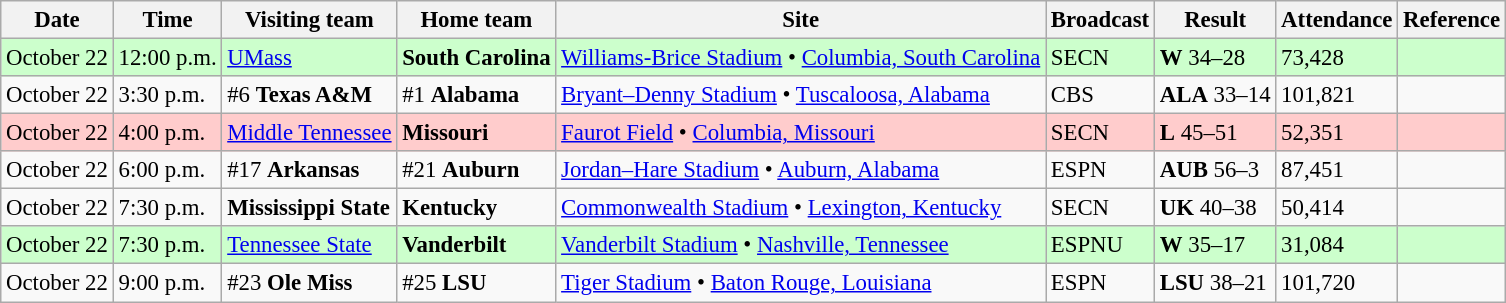<table class="wikitable" style="font-size:95%;">
<tr>
<th>Date</th>
<th>Time</th>
<th>Visiting team</th>
<th>Home team</th>
<th>Site</th>
<th>Broadcast</th>
<th>Result</th>
<th>Attendance</th>
<th class="unsortable">Reference</th>
</tr>
<tr bgcolor=ccffcc>
<td>October 22</td>
<td>12:00 p.m.</td>
<td><a href='#'>UMass</a></td>
<td><strong>South Carolina</strong></td>
<td><a href='#'>Williams-Brice Stadium</a> • <a href='#'>Columbia, South Carolina</a></td>
<td>SECN</td>
<td><strong>W</strong> 34–28</td>
<td>73,428</td>
<td></td>
</tr>
<tr bgcolor=>
<td>October 22</td>
<td>3:30 p.m.</td>
<td>#6 <strong>Texas A&M</strong></td>
<td>#1 <strong>Alabama</strong></td>
<td><a href='#'>Bryant–Denny Stadium</a> • <a href='#'>Tuscaloosa, Alabama</a></td>
<td>CBS</td>
<td><strong>ALA</strong> 33–14</td>
<td>101,821</td>
<td></td>
</tr>
<tr bgcolor=ffcccc>
<td>October 22</td>
<td>4:00 p.m.</td>
<td><a href='#'>Middle Tennessee</a></td>
<td><strong>Missouri</strong></td>
<td><a href='#'>Faurot Field</a> • <a href='#'>Columbia, Missouri</a></td>
<td>SECN</td>
<td><strong>L</strong> 45–51</td>
<td>52,351</td>
<td></td>
</tr>
<tr bgcolor=>
<td>October 22</td>
<td>6:00 p.m.</td>
<td>#17 <strong>Arkansas</strong></td>
<td>#21 <strong>Auburn</strong></td>
<td><a href='#'>Jordan–Hare Stadium</a> • <a href='#'>Auburn, Alabama</a></td>
<td>ESPN</td>
<td><strong>AUB</strong> 56–3</td>
<td>87,451</td>
<td></td>
</tr>
<tr bgcolor=>
<td>October 22</td>
<td>7:30 p.m.</td>
<td><strong>Mississippi State</strong></td>
<td><strong>Kentucky</strong></td>
<td><a href='#'>Commonwealth Stadium</a> • <a href='#'>Lexington, Kentucky</a></td>
<td>SECN</td>
<td><strong>UK</strong> 40–38</td>
<td>50,414</td>
<td></td>
</tr>
<tr bgcolor=ccffcc>
<td>October 22</td>
<td>7:30 p.m.</td>
<td><a href='#'>Tennessee State</a></td>
<td><strong>Vanderbilt</strong></td>
<td><a href='#'>Vanderbilt Stadium</a> • <a href='#'>Nashville, Tennessee</a></td>
<td>ESPNU</td>
<td><strong>W</strong> 35–17</td>
<td>31,084</td>
<td></td>
</tr>
<tr bgcolor=>
<td>October 22</td>
<td>9:00 p.m.</td>
<td>#23 <strong>Ole Miss</strong></td>
<td>#25 <strong>LSU</strong></td>
<td><a href='#'>Tiger Stadium</a> • <a href='#'>Baton Rouge, Louisiana</a></td>
<td>ESPN</td>
<td><strong>LSU</strong> 38–21</td>
<td>101,720</td>
<td></td>
</tr>
</table>
